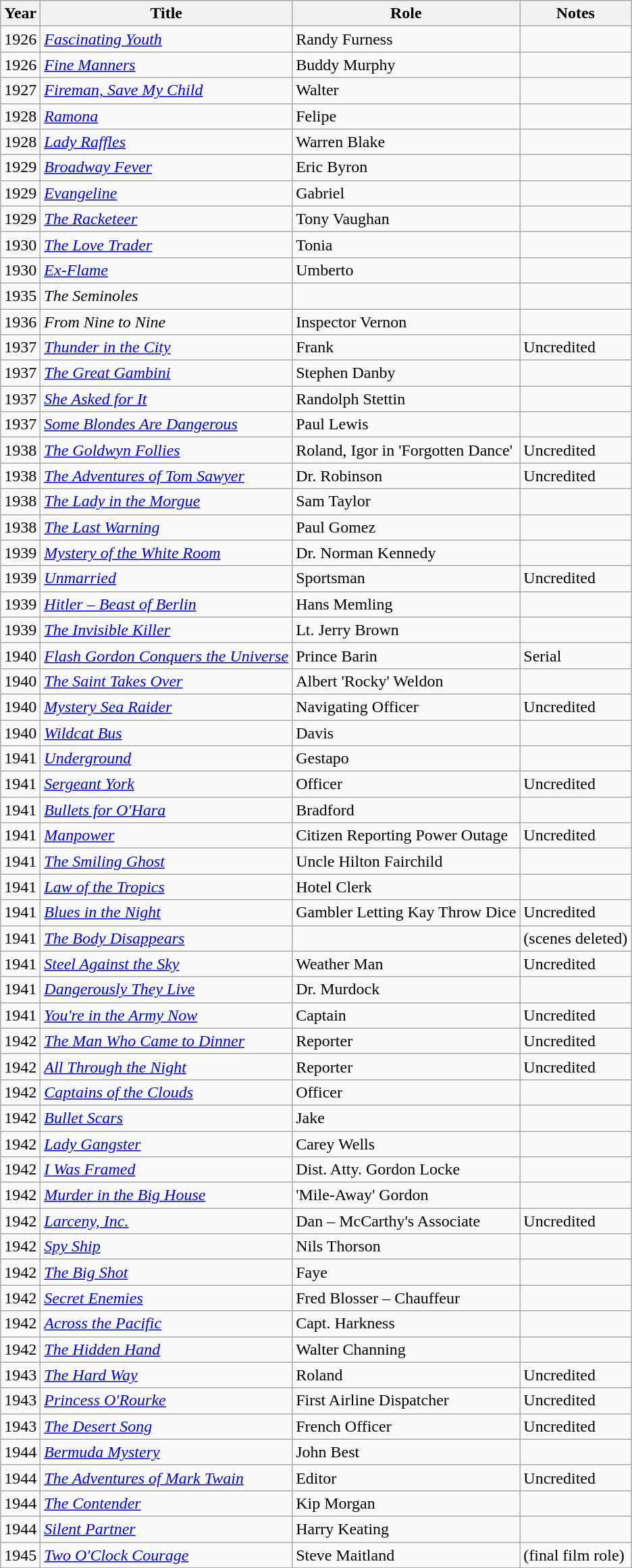<table class="wikitable">
<tr>
<th>Year</th>
<th>Title</th>
<th>Role</th>
<th>Notes</th>
</tr>
<tr>
<td>1926</td>
<td><em><a href='#'>Fascinating Youth</a></em></td>
<td>Randy Furness</td>
<td></td>
</tr>
<tr>
<td>1926</td>
<td><em><a href='#'>Fine Manners</a></em></td>
<td>Buddy Murphy</td>
<td></td>
</tr>
<tr>
<td>1927</td>
<td><em><a href='#'>Fireman, Save My Child</a></em></td>
<td>Walter</td>
<td></td>
</tr>
<tr>
<td>1928</td>
<td><em><a href='#'>Ramona</a></em></td>
<td>Felipe</td>
<td></td>
</tr>
<tr>
<td>1928</td>
<td><em><a href='#'>Lady Raffles</a></em></td>
<td>Warren Blake</td>
<td></td>
</tr>
<tr>
<td>1929</td>
<td><em><a href='#'>Broadway Fever</a></em></td>
<td>Eric Byron</td>
<td></td>
</tr>
<tr>
<td>1929</td>
<td><em><a href='#'>Evangeline</a></em></td>
<td>Gabriel</td>
<td></td>
</tr>
<tr>
<td>1929</td>
<td><em><a href='#'>The Racketeer</a></em></td>
<td>Tony Vaughan</td>
<td></td>
</tr>
<tr>
<td>1930</td>
<td><em><a href='#'>The Love Trader</a></em></td>
<td>Tonia</td>
<td></td>
</tr>
<tr>
<td>1930</td>
<td><em><a href='#'>Ex-Flame</a></em></td>
<td>Umberto</td>
<td></td>
</tr>
<tr>
<td>1935</td>
<td><em>The Seminoles</em></td>
<td></td>
<td></td>
</tr>
<tr>
<td>1936</td>
<td><em>From Nine to Nine</em></td>
<td>Inspector Vernon</td>
<td></td>
</tr>
<tr>
<td>1937</td>
<td><em><a href='#'>Thunder in the City</a></em></td>
<td>Frank</td>
<td>Uncredited</td>
</tr>
<tr>
<td>1937</td>
<td><em><a href='#'>The Great Gambini</a></em></td>
<td>Stephen Danby</td>
<td></td>
</tr>
<tr>
<td>1937</td>
<td><em><a href='#'>She Asked for It</a></em></td>
<td>Randolph Stettin</td>
<td></td>
</tr>
<tr>
<td>1937</td>
<td><em><a href='#'>Some Blondes Are Dangerous</a></em></td>
<td>Paul Lewis</td>
<td></td>
</tr>
<tr>
<td>1938</td>
<td><em><a href='#'>The Goldwyn Follies</a></em></td>
<td>Roland, Igor in 'Forgotten Dance'</td>
<td>Uncredited</td>
</tr>
<tr>
<td>1938</td>
<td><em><a href='#'>The Adventures of Tom Sawyer</a></em></td>
<td>Dr. Robinson</td>
<td>Uncredited</td>
</tr>
<tr>
<td>1938</td>
<td><em><a href='#'>The Lady in the Morgue</a></em></td>
<td>Sam Taylor</td>
<td></td>
</tr>
<tr>
<td>1938</td>
<td><em><a href='#'>The Last Warning</a></em></td>
<td>Paul Gomez</td>
<td></td>
</tr>
<tr>
<td>1939</td>
<td><em><a href='#'>Mystery of the White Room</a></em></td>
<td>Dr. Norman Kennedy</td>
<td></td>
</tr>
<tr>
<td>1939</td>
<td><em><a href='#'>Unmarried</a></em></td>
<td>Sportsman</td>
<td>Uncredited</td>
</tr>
<tr>
<td>1939</td>
<td><em><a href='#'>Hitler – Beast of Berlin</a></em></td>
<td>Hans Memling</td>
<td></td>
</tr>
<tr>
<td>1939</td>
<td><em><a href='#'>The Invisible Killer</a></em></td>
<td>Lt. Jerry Brown</td>
<td></td>
</tr>
<tr>
<td>1940</td>
<td><em><a href='#'>Flash Gordon Conquers the Universe</a></em></td>
<td>Prince Barin</td>
<td>Serial</td>
</tr>
<tr>
<td>1940</td>
<td><em><a href='#'>The Saint Takes Over</a></em></td>
<td>Albert 'Rocky' Weldon</td>
<td></td>
</tr>
<tr>
<td>1940</td>
<td><em><a href='#'>Mystery Sea Raider</a></em></td>
<td>Navigating Officer</td>
<td>Uncredited</td>
</tr>
<tr>
<td>1940</td>
<td><em><a href='#'>Wildcat Bus</a></em></td>
<td>Davis</td>
<td></td>
</tr>
<tr>
<td>1941</td>
<td><em><a href='#'>Underground</a></em></td>
<td>Gestapo</td>
<td></td>
</tr>
<tr>
<td>1941</td>
<td><em><a href='#'>Sergeant York</a></em></td>
<td>Officer</td>
<td>Uncredited</td>
</tr>
<tr>
<td>1941</td>
<td><em><a href='#'>Bullets for O'Hara</a></em></td>
<td>Bradford</td>
<td></td>
</tr>
<tr>
<td>1941</td>
<td><em><a href='#'>Manpower</a></em></td>
<td>Citizen Reporting Power Outage</td>
<td>Uncredited</td>
</tr>
<tr>
<td>1941</td>
<td><em><a href='#'>The Smiling Ghost</a></em></td>
<td>Uncle Hilton Fairchild</td>
<td></td>
</tr>
<tr>
<td>1941</td>
<td><em><a href='#'>Law of the Tropics</a></em></td>
<td>Hotel Clerk</td>
<td></td>
</tr>
<tr>
<td>1941</td>
<td><em><a href='#'>Blues in the Night</a></em></td>
<td>Gambler Letting Kay Throw Dice</td>
<td>Uncredited</td>
</tr>
<tr>
<td>1941</td>
<td><em><a href='#'>The Body Disappears</a></em></td>
<td></td>
<td>(scenes deleted)</td>
</tr>
<tr>
<td>1941</td>
<td><em><a href='#'>Steel Against the Sky</a></em></td>
<td>Weather Man</td>
<td>Uncredited</td>
</tr>
<tr>
<td>1941</td>
<td><em><a href='#'>Dangerously They Live</a></em></td>
<td>Dr. Murdock</td>
<td></td>
</tr>
<tr>
<td>1941</td>
<td><em><a href='#'>You're in the Army Now</a></em></td>
<td>Captain</td>
<td>Uncredited</td>
</tr>
<tr>
<td>1942</td>
<td><em><a href='#'>The Man Who Came to Dinner</a></em></td>
<td>Reporter</td>
<td>Uncredited</td>
</tr>
<tr>
<td>1942</td>
<td><em><a href='#'>All Through the Night</a></em></td>
<td>Reporter</td>
<td>Uncredited</td>
</tr>
<tr>
<td>1942</td>
<td><em><a href='#'>Captains of the Clouds</a></em></td>
<td>Officer</td>
<td></td>
</tr>
<tr>
<td>1942</td>
<td><em><a href='#'>Bullet Scars</a></em></td>
<td>Jake</td>
<td></td>
</tr>
<tr>
<td>1942</td>
<td><em><a href='#'>Lady Gangster</a></em></td>
<td>Carey Wells</td>
<td></td>
</tr>
<tr>
<td>1942</td>
<td><em><a href='#'>I Was Framed</a></em></td>
<td>Dist. Atty. Gordon Locke</td>
<td></td>
</tr>
<tr>
<td>1942</td>
<td><em><a href='#'>Murder in the Big House</a></em></td>
<td>'Mile-Away' Gordon</td>
<td></td>
</tr>
<tr>
<td>1942</td>
<td><em><a href='#'>Larceny, Inc.</a></em></td>
<td>Dan – McCarthy's Associate</td>
<td>Uncredited</td>
</tr>
<tr>
<td>1942</td>
<td><em><a href='#'>Spy Ship</a></em></td>
<td>Nils Thorson</td>
<td></td>
</tr>
<tr>
<td>1942</td>
<td><em><a href='#'>The Big Shot</a></em></td>
<td>Faye</td>
<td></td>
</tr>
<tr>
<td>1942</td>
<td><em><a href='#'>Secret Enemies</a></em></td>
<td>Fred Blosser – Chauffeur</td>
<td></td>
</tr>
<tr>
<td>1942</td>
<td><em><a href='#'>Across the Pacific</a></em></td>
<td>Capt. Harkness</td>
<td></td>
</tr>
<tr>
<td>1942</td>
<td><em><a href='#'>The Hidden Hand</a></em></td>
<td>Walter Channing</td>
<td></td>
</tr>
<tr>
<td>1943</td>
<td><em><a href='#'>The Hard Way</a></em></td>
<td>Roland</td>
<td>Uncredited</td>
</tr>
<tr>
<td>1943</td>
<td><em><a href='#'>Princess O'Rourke</a></em></td>
<td>First Airline Dispatcher</td>
<td>Uncredited</td>
</tr>
<tr>
<td>1943</td>
<td><em><a href='#'>The Desert Song</a></em></td>
<td>French Officer</td>
<td>Uncredited</td>
</tr>
<tr>
<td>1944</td>
<td><em><a href='#'>Bermuda Mystery</a></em></td>
<td>John Best</td>
<td></td>
</tr>
<tr>
<td>1944</td>
<td><em><a href='#'>The Adventures of Mark Twain</a></em></td>
<td>Editor</td>
<td>Uncredited</td>
</tr>
<tr>
<td>1944</td>
<td><em><a href='#'>The Contender</a></em></td>
<td>Kip Morgan</td>
<td></td>
</tr>
<tr>
<td>1944</td>
<td><em><a href='#'>Silent Partner</a></em></td>
<td>Harry Keating</td>
<td></td>
</tr>
<tr>
<td>1945</td>
<td><em><a href='#'>Two O'Clock Courage</a></em></td>
<td>Steve Maitland</td>
<td>(final film role)</td>
</tr>
</table>
